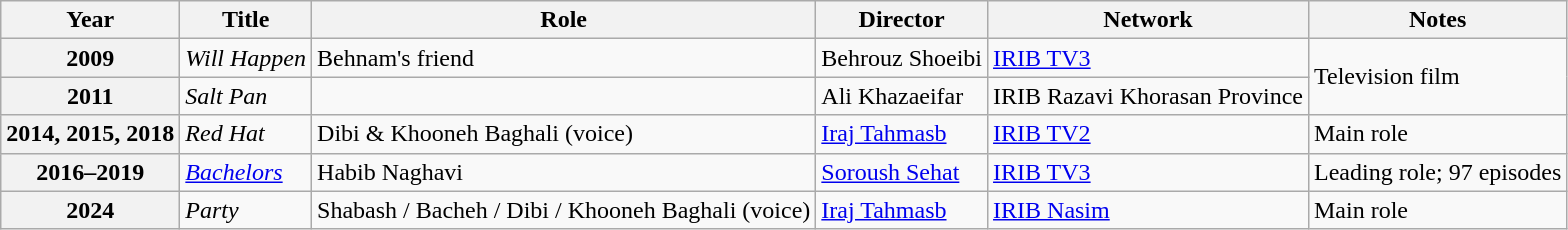<table class="wikitable plainrowheaders sortable"  style=font-size:100%>
<tr>
<th scope="col">Year</th>
<th scope="col">Title</th>
<th scope="col">Role</th>
<th scope="col">Director</th>
<th scope="col" class="unsortable">Network</th>
<th scope="col" class="unsortable">Notes</th>
</tr>
<tr>
<th scope=row>2009</th>
<td><em>Will Happen</em></td>
<td>Behnam's friend</td>
<td>Behrouz Shoeibi</td>
<td><a href='#'>IRIB TV3</a></td>
<td rowspan="2">Television film</td>
</tr>
<tr>
<th scope=row>2011</th>
<td><em>Salt Pan</em></td>
<td></td>
<td>Ali Khazaeifar</td>
<td>IRIB Razavi Khorasan Province</td>
</tr>
<tr>
<th scope=row>2014, 2015, 2018</th>
<td><em>Red Hat</em></td>
<td>Dibi & Khooneh Baghali (voice)</td>
<td><a href='#'>Iraj Tahmasb</a></td>
<td><a href='#'>IRIB TV2</a></td>
<td>Main role</td>
</tr>
<tr>
<th scope=row>2016–2019</th>
<td><em><a href='#'>Bachelors</a></em></td>
<td>Habib Naghavi</td>
<td><a href='#'>Soroush Sehat</a></td>
<td><a href='#'>IRIB TV3</a></td>
<td>Leading role; 97 episodes</td>
</tr>
<tr>
<th scope=row>2024</th>
<td><em>Party</em></td>
<td>Shabash / Bacheh / Dibi / Khooneh Baghali (voice)</td>
<td><a href='#'>Iraj Tahmasb</a></td>
<td><a href='#'>IRIB Nasim</a></td>
<td>Main role</td>
</tr>
</table>
